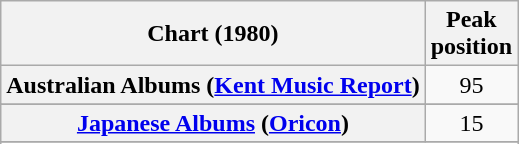<table class="wikitable sortable plainrowheaders">
<tr>
<th>Chart (1980)</th>
<th>Peak<br>position</th>
</tr>
<tr>
<th scope="row">Australian Albums (<a href='#'>Kent Music Report</a>)</th>
<td align="center">95</td>
</tr>
<tr>
</tr>
<tr>
<th scope="row"><a href='#'>Japanese Albums</a> (<a href='#'>Oricon</a>)</th>
<td align="center">15</td>
</tr>
<tr>
</tr>
<tr>
</tr>
<tr>
</tr>
<tr>
</tr>
</table>
